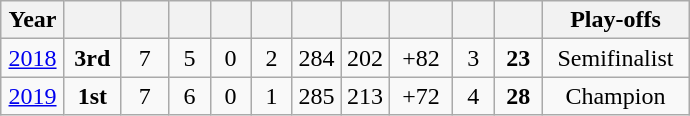<table class="wikitable" style="text-align:center;">
<tr>
<th style="width:35px;">Year</th>
<th style="width:30px;"></th>
<th style="width:25px;"></th>
<th style="width:20px;"></th>
<th style="width:20px;"></th>
<th style="width:20px;"></th>
<th style="width:25px;"></th>
<th style="width:25px;"></th>
<th style="width:35px;"></th>
<th style="width:20px;"></th>
<th style="width:25px;"></th>
<th style="width:90px;">Play-offs<br></th>
</tr>
<tr>
<td><a href='#'>2018</a></td>
<td><strong>3rd</strong></td>
<td>7</td>
<td>5</td>
<td>0</td>
<td>2</td>
<td>284</td>
<td>202</td>
<td>+82</td>
<td>3</td>
<td><strong>23</strong></td>
<td>Semifinalist</td>
</tr>
<tr>
<td><a href='#'>2019</a></td>
<td><strong>1st</strong></td>
<td>7</td>
<td>6</td>
<td>0</td>
<td>1</td>
<td>285</td>
<td>213</td>
<td>+72</td>
<td>4</td>
<td><strong>28</strong></td>
<td>Champion</td>
</tr>
</table>
